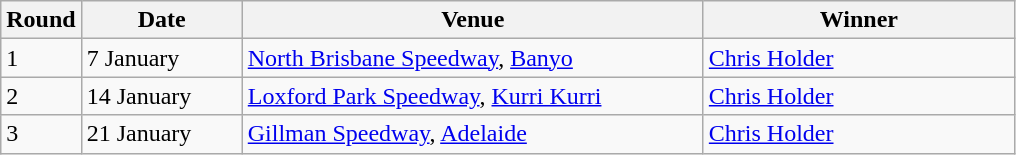<table class="wikitable" style="font-size: 100%">
<tr>
<th width=30>Round</th>
<th width=100>Date</th>
<th width=300>Venue</th>
<th width=200>Winner</th>
</tr>
<tr>
<td>1</td>
<td>7 January</td>
<td><a href='#'>North Brisbane Speedway</a>, <a href='#'>Banyo</a></td>
<td><a href='#'>Chris Holder</a></td>
</tr>
<tr>
<td>2</td>
<td>14 January</td>
<td><a href='#'>Loxford Park Speedway</a>, <a href='#'>Kurri Kurri</a></td>
<td><a href='#'>Chris Holder</a></td>
</tr>
<tr>
<td>3</td>
<td>21 January</td>
<td><a href='#'>Gillman Speedway</a>, <a href='#'>Adelaide</a></td>
<td><a href='#'>Chris Holder</a></td>
</tr>
</table>
